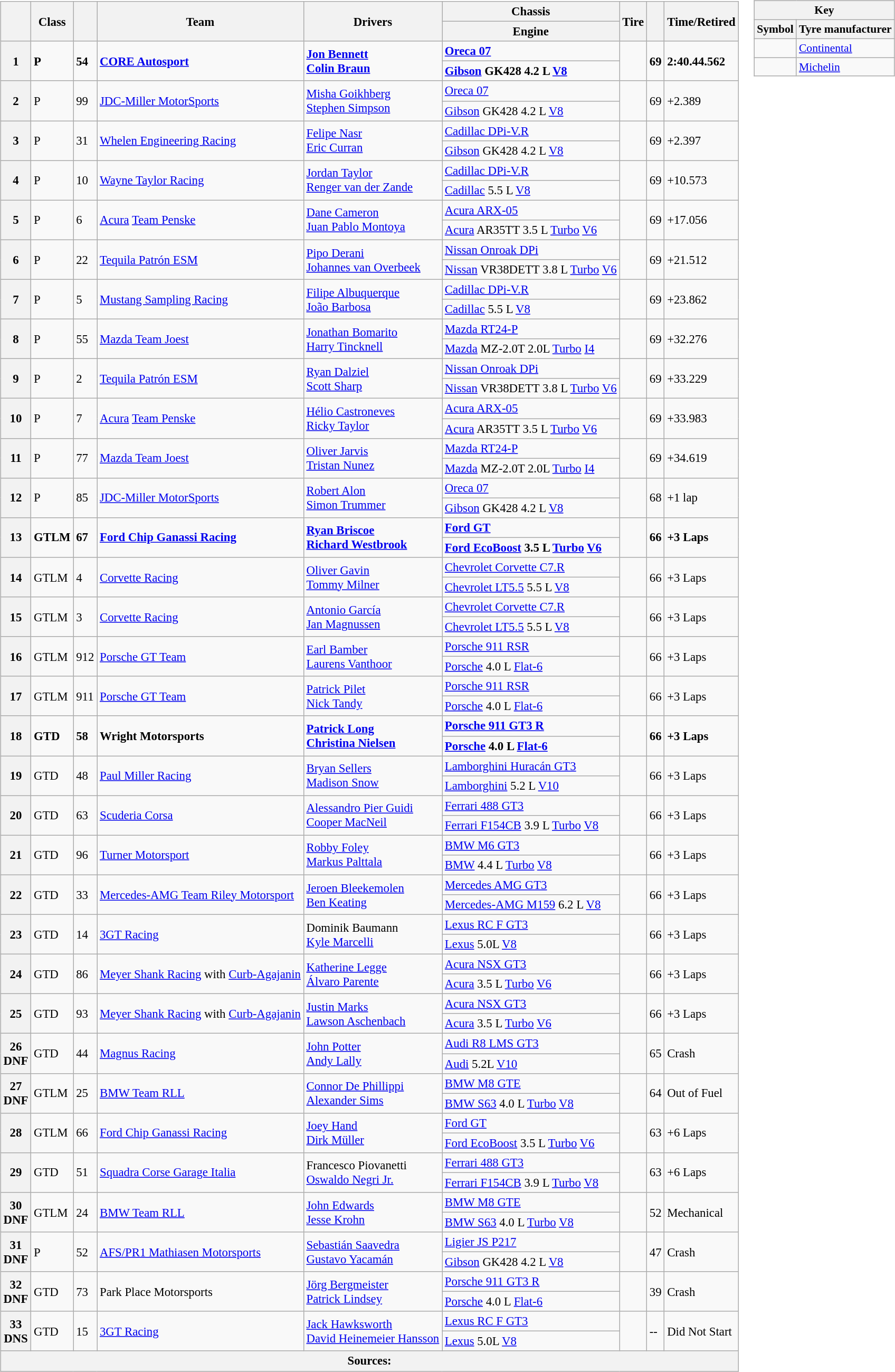<table>
<tr valign="top">
<td><br><table class="wikitable" style="font-size: 95%;">
<tr>
<th rowspan=2></th>
<th rowspan=2>Class</th>
<th rowspan=2 class="unsortable"></th>
<th rowspan=2 class="unsortable">Team</th>
<th rowspan=2 class="unsortable">Drivers</th>
<th scope="col" class="unsortable">Chassis</th>
<th rowspan=2>Tire</th>
<th rowspan=2 class="unsortable"></th>
<th rowspan=2 class="unsortable">Time/Retired</th>
</tr>
<tr>
<th>Engine</th>
</tr>
<tr style="font-weight:bold">
<th rowspan="2">1</th>
<td rowspan="2">P</td>
<td rowspan="2">54</td>
<td rowspan="2"> <a href='#'>CORE Autosport</a></td>
<td rowspan="2"> <a href='#'>Jon Bennett</a><br> <a href='#'>Colin Braun</a></td>
<td><a href='#'>Oreca 07</a></td>
<td rowspan="2"></td>
<td rowspan="2">69</td>
<td rowspan="2">2:40.44.562</td>
</tr>
<tr style="font-weight:bold">
<td><a href='#'>Gibson</a> GK428 4.2 L <a href='#'>V8</a></td>
</tr>
<tr>
<th rowspan="2">2</th>
<td rowspan="2">P</td>
<td rowspan="2">99</td>
<td rowspan="2"> <a href='#'>JDC-Miller MotorSports</a></td>
<td rowspan="2"> <a href='#'>Misha Goikhberg</a><br> <a href='#'>Stephen Simpson</a></td>
<td><a href='#'>Oreca 07</a></td>
<td rowspan="2"></td>
<td rowspan="2">69</td>
<td rowspan="2">+2.389</td>
</tr>
<tr>
<td><a href='#'>Gibson</a> GK428 4.2 L <a href='#'>V8</a></td>
</tr>
<tr>
<th rowspan="2">3</th>
<td rowspan="2">P</td>
<td rowspan="2">31</td>
<td rowspan="2"> <a href='#'>Whelen Engineering Racing</a></td>
<td rowspan="2"> <a href='#'>Felipe Nasr</a><br> <a href='#'>Eric Curran</a></td>
<td><a href='#'>Cadillac DPi-V.R</a></td>
<td rowspan="2"></td>
<td rowspan="2">69</td>
<td rowspan="2">+2.397</td>
</tr>
<tr>
<td><a href='#'>Gibson</a> GK428 4.2 L <a href='#'>V8</a></td>
</tr>
<tr>
<th rowspan="2">4</th>
<td rowspan="2">P</td>
<td rowspan="2">10</td>
<td rowspan="2"> <a href='#'>Wayne Taylor Racing</a></td>
<td rowspan="2"> <a href='#'>Jordan Taylor</a><br> <a href='#'>Renger van der Zande</a></td>
<td><a href='#'>Cadillac DPi-V.R</a></td>
<td rowspan="2"></td>
<td rowspan="2">69</td>
<td rowspan="2">+10.573</td>
</tr>
<tr>
<td><a href='#'>Cadillac</a> 5.5 L <a href='#'>V8</a></td>
</tr>
<tr>
<th rowspan="2">5</th>
<td rowspan="2">P</td>
<td rowspan="2">6</td>
<td rowspan="2"> <a href='#'>Acura</a> <a href='#'>Team Penske</a></td>
<td rowspan="2"> <a href='#'>Dane Cameron</a><br> <a href='#'>Juan Pablo Montoya</a></td>
<td><a href='#'>Acura ARX-05</a></td>
<td rowspan="2"></td>
<td rowspan="2">69</td>
<td rowspan="2">+17.056</td>
</tr>
<tr>
<td><a href='#'>Acura</a> AR35TT 3.5 L <a href='#'>Turbo</a> <a href='#'>V6</a></td>
</tr>
<tr>
<th rowspan="2">6</th>
<td rowspan="2">P</td>
<td rowspan="2">22</td>
<td rowspan="2"> <a href='#'>Tequila Patrón ESM</a></td>
<td rowspan="2"> <a href='#'>Pipo Derani</a><br> <a href='#'>Johannes van Overbeek</a></td>
<td><a href='#'>Nissan Onroak DPi</a></td>
<td rowspan="2"></td>
<td rowspan="2">69</td>
<td rowspan="2">+21.512</td>
</tr>
<tr>
<td><a href='#'>Nissan</a> VR38DETT 3.8 L <a href='#'>Turbo</a> <a href='#'>V6</a></td>
</tr>
<tr>
<th rowspan="2">7</th>
<td rowspan="2">P</td>
<td rowspan="2">5</td>
<td rowspan="2"> <a href='#'>Mustang Sampling Racing</a></td>
<td rowspan="2"> <a href='#'>Filipe Albuquerque</a><br> <a href='#'>João Barbosa</a></td>
<td><a href='#'>Cadillac DPi-V.R</a></td>
<td rowspan="2"></td>
<td rowspan="2">69</td>
<td rowspan="2">+23.862</td>
</tr>
<tr>
<td><a href='#'>Cadillac</a> 5.5 L <a href='#'>V8</a></td>
</tr>
<tr>
<th rowspan="2">8</th>
<td rowspan="2">P</td>
<td rowspan="2">55</td>
<td rowspan="2"> <a href='#'>Mazda Team Joest</a></td>
<td rowspan="2"> <a href='#'>Jonathan Bomarito</a><br> <a href='#'>Harry Tincknell</a></td>
<td><a href='#'>Mazda RT24-P</a></td>
<td rowspan="2"></td>
<td rowspan="2">69</td>
<td rowspan="2">+32.276</td>
</tr>
<tr>
<td><a href='#'>Mazda</a> MZ-2.0T 2.0L <a href='#'>Turbo</a> <a href='#'>I4</a></td>
</tr>
<tr>
<th rowspan="2">9</th>
<td rowspan="2">P</td>
<td rowspan="2">2</td>
<td rowspan="2"> <a href='#'>Tequila Patrón ESM</a></td>
<td rowspan="2"> <a href='#'>Ryan Dalziel</a> <br> <a href='#'>Scott Sharp</a></td>
<td><a href='#'>Nissan Onroak DPi</a></td>
<td rowspan="2"></td>
<td rowspan="2">69</td>
<td rowspan="2">+33.229</td>
</tr>
<tr>
<td><a href='#'>Nissan</a> VR38DETT 3.8 L <a href='#'>Turbo</a> <a href='#'>V6</a></td>
</tr>
<tr>
<th rowspan="2">10</th>
<td rowspan="2">P</td>
<td rowspan="2">7</td>
<td rowspan="2"> <a href='#'>Acura</a> <a href='#'>Team Penske</a></td>
<td rowspan="2"> <a href='#'>Hélio Castroneves</a><br> <a href='#'>Ricky Taylor</a></td>
<td><a href='#'>Acura ARX-05</a></td>
<td rowspan="2"></td>
<td rowspan="2">69</td>
<td rowspan="2">+33.983</td>
</tr>
<tr>
<td><a href='#'>Acura</a> AR35TT 3.5 L <a href='#'>Turbo</a> <a href='#'>V6</a></td>
</tr>
<tr>
<th rowspan="2">11</th>
<td rowspan="2">P</td>
<td rowspan="2">77</td>
<td rowspan="2"> <a href='#'>Mazda Team Joest</a></td>
<td rowspan="2"> <a href='#'>Oliver Jarvis</a><br> <a href='#'>Tristan Nunez</a></td>
<td><a href='#'>Mazda RT24-P</a></td>
<td rowspan="2"></td>
<td rowspan="2">69</td>
<td rowspan="2">+34.619</td>
</tr>
<tr>
<td><a href='#'>Mazda</a> MZ-2.0T 2.0L <a href='#'>Turbo</a> <a href='#'>I4</a></td>
</tr>
<tr>
<th rowspan="2">12</th>
<td rowspan="2">P</td>
<td rowspan="2">85</td>
<td rowspan="2"> <a href='#'>JDC-Miller MotorSports</a></td>
<td rowspan="2"> <a href='#'>Robert Alon</a><br> <a href='#'>Simon Trummer</a></td>
<td><a href='#'>Oreca 07</a></td>
<td rowspan="2"></td>
<td rowspan="2">68</td>
<td rowspan="2">+1 lap</td>
</tr>
<tr>
<td><a href='#'>Gibson</a> GK428 4.2 L <a href='#'>V8</a></td>
</tr>
<tr style="font-weight:bold">
<th rowspan="2">13</th>
<td rowspan="2">GTLM</td>
<td rowspan="2">67</td>
<td rowspan="2"> <a href='#'>Ford Chip Ganassi Racing</a></td>
<td rowspan="2"> <a href='#'>Ryan Briscoe</a><br> <a href='#'>Richard Westbrook</a></td>
<td><a href='#'>Ford GT</a></td>
<td rowspan="2"></td>
<td rowspan="2">66</td>
<td rowspan="2">+3 Laps</td>
</tr>
<tr style="font-weight:bold">
<td><a href='#'>Ford EcoBoost</a> 3.5 L <a href='#'>Turbo</a> <a href='#'>V6</a></td>
</tr>
<tr>
<th rowspan="2">14</th>
<td rowspan="2">GTLM</td>
<td rowspan="2">4</td>
<td rowspan="2"> <a href='#'>Corvette Racing</a></td>
<td rowspan="2"> <a href='#'>Oliver Gavin</a><br> <a href='#'>Tommy Milner</a></td>
<td><a href='#'>Chevrolet Corvette C7.R</a></td>
<td rowspan="2"></td>
<td rowspan="2">66</td>
<td rowspan="2">+3 Laps</td>
</tr>
<tr>
<td><a href='#'>Chevrolet LT5.5</a> 5.5 L <a href='#'>V8</a></td>
</tr>
<tr>
<th rowspan="2">15</th>
<td rowspan="2">GTLM</td>
<td rowspan="2">3</td>
<td rowspan="2"> <a href='#'>Corvette Racing</a></td>
<td rowspan="2"> <a href='#'>Antonio García</a><br> <a href='#'>Jan Magnussen</a></td>
<td><a href='#'>Chevrolet Corvette C7.R</a></td>
<td rowspan="2"></td>
<td rowspan="2">66</td>
<td rowspan="2">+3 Laps</td>
</tr>
<tr>
<td><a href='#'>Chevrolet LT5.5</a> 5.5 L <a href='#'>V8</a></td>
</tr>
<tr>
<th rowspan="2">16</th>
<td rowspan="2">GTLM</td>
<td rowspan="2">912</td>
<td rowspan="2"> <a href='#'>Porsche GT Team</a></td>
<td rowspan="2"> <a href='#'>Earl Bamber</a><br> <a href='#'>Laurens Vanthoor</a></td>
<td><a href='#'>Porsche 911 RSR</a></td>
<td rowspan="2"></td>
<td rowspan="2">66</td>
<td rowspan="2">+3 Laps</td>
</tr>
<tr>
<td><a href='#'>Porsche</a> 4.0 L <a href='#'>Flat-6</a></td>
</tr>
<tr>
<th rowspan="2">17</th>
<td rowspan="2">GTLM</td>
<td rowspan="2">911</td>
<td rowspan="2"> <a href='#'>Porsche GT Team</a></td>
<td rowspan="2"> <a href='#'>Patrick Pilet</a> <br> <a href='#'>Nick Tandy</a></td>
<td><a href='#'>Porsche 911 RSR</a></td>
<td rowspan="2"></td>
<td rowspan="2">66</td>
<td rowspan="2">+3 Laps</td>
</tr>
<tr>
<td><a href='#'>Porsche</a> 4.0 L <a href='#'>Flat-6</a></td>
</tr>
<tr style="font-weight:bold">
<th rowspan="2">18</th>
<td rowspan="2">GTD</td>
<td rowspan="2">58</td>
<td rowspan="2"> Wright Motorsports</td>
<td rowspan="2"> <a href='#'>Patrick Long</a><br> <a href='#'>Christina Nielsen</a></td>
<td><a href='#'>Porsche 911 GT3 R</a></td>
<td rowspan="2"></td>
<td rowspan="2">66</td>
<td rowspan="2">+3 Laps</td>
</tr>
<tr style="font-weight:bold">
<td><a href='#'>Porsche</a> 4.0 L <a href='#'>Flat-6</a></td>
</tr>
<tr>
<th rowspan="2">19</th>
<td rowspan="2">GTD</td>
<td rowspan="2">48</td>
<td rowspan="2"> <a href='#'>Paul Miller Racing</a></td>
<td rowspan="2"> <a href='#'>Bryan Sellers</a><br> <a href='#'>Madison Snow</a></td>
<td><a href='#'>Lamborghini Huracán GT3</a></td>
<td rowspan="2"></td>
<td rowspan="2">66</td>
<td rowspan="2">+3 Laps</td>
</tr>
<tr>
<td><a href='#'>Lamborghini</a> 5.2 L <a href='#'>V10</a></td>
</tr>
<tr>
<th rowspan="2">20</th>
<td rowspan="2">GTD</td>
<td rowspan="2">63</td>
<td rowspan="2"> <a href='#'>Scuderia Corsa</a></td>
<td rowspan="2"> <a href='#'>Alessandro Pier Guidi</a><br> <a href='#'>Cooper MacNeil</a></td>
<td><a href='#'>Ferrari 488 GT3</a></td>
<td rowspan="2"></td>
<td rowspan="2">66</td>
<td rowspan="2">+3 Laps</td>
</tr>
<tr>
<td><a href='#'>Ferrari F154CB</a> 3.9 L <a href='#'>Turbo</a> <a href='#'>V8</a></td>
</tr>
<tr>
<th rowspan="2">21</th>
<td rowspan="2">GTD</td>
<td rowspan="2">96</td>
<td rowspan="2"> <a href='#'>Turner Motorsport</a></td>
<td rowspan="2"> <a href='#'>Robby Foley</a><br> <a href='#'>Markus Palttala</a></td>
<td><a href='#'>BMW M6 GT3</a></td>
<td rowspan="2"></td>
<td rowspan="2">66</td>
<td rowspan="2">+3 Laps</td>
</tr>
<tr>
<td><a href='#'>BMW</a> 4.4 L <a href='#'>Turbo</a> <a href='#'>V8</a></td>
</tr>
<tr>
<th rowspan="2">22</th>
<td rowspan="2">GTD</td>
<td rowspan="2">33</td>
<td rowspan="2"> <a href='#'>Mercedes-AMG Team Riley Motorsport</a></td>
<td rowspan="2"> <a href='#'>Jeroen Bleekemolen</a><br> <a href='#'>Ben Keating</a></td>
<td><a href='#'>Mercedes AMG GT3</a></td>
<td rowspan="2"></td>
<td rowspan="2">66</td>
<td rowspan="2">+3 Laps</td>
</tr>
<tr>
<td><a href='#'>Mercedes-AMG M159</a> 6.2 L <a href='#'>V8</a></td>
</tr>
<tr>
<th rowspan="2">23</th>
<td rowspan="2">GTD</td>
<td rowspan="2">14</td>
<td rowspan="2"> <a href='#'>3GT Racing</a></td>
<td rowspan="2"> Dominik Baumann<br> <a href='#'>Kyle Marcelli</a></td>
<td><a href='#'>Lexus RC F GT3</a></td>
<td rowspan="2"></td>
<td rowspan="2">66</td>
<td rowspan="2">+3 Laps</td>
</tr>
<tr>
<td><a href='#'>Lexus</a> 5.0L <a href='#'>V8</a></td>
</tr>
<tr>
<th rowspan="2">24</th>
<td rowspan="2">GTD</td>
<td rowspan="2">86</td>
<td rowspan="2"> <a href='#'>Meyer Shank Racing</a> with <a href='#'>Curb-Agajanin</a></td>
<td rowspan="2"> <a href='#'>Katherine Legge</a><br> <a href='#'>Álvaro Parente</a></td>
<td><a href='#'>Acura NSX GT3</a></td>
<td rowspan="2"></td>
<td rowspan="2">66</td>
<td rowspan="2">+3 Laps</td>
</tr>
<tr>
<td><a href='#'>Acura</a> 3.5 L <a href='#'>Turbo</a> <a href='#'>V6</a></td>
</tr>
<tr>
<th rowspan="2">25</th>
<td rowspan="2">GTD</td>
<td rowspan="2">93</td>
<td rowspan="2"> <a href='#'>Meyer Shank Racing</a> with <a href='#'>Curb-Agajanin</a></td>
<td rowspan="2"> <a href='#'>Justin Marks</a><br> <a href='#'>Lawson Aschenbach</a></td>
<td><a href='#'>Acura NSX GT3</a></td>
<td rowspan="2"></td>
<td rowspan="2">66</td>
<td rowspan="2">+3 Laps</td>
</tr>
<tr>
<td><a href='#'>Acura</a> 3.5 L <a href='#'>Turbo</a> <a href='#'>V6</a></td>
</tr>
<tr>
<th rowspan="2">26<br>DNF</th>
<td rowspan="2">GTD</td>
<td rowspan="2">44</td>
<td rowspan="2"> <a href='#'>Magnus Racing</a></td>
<td rowspan="2"> <a href='#'>John Potter</a><br> <a href='#'>Andy Lally</a></td>
<td><a href='#'>Audi R8 LMS GT3</a></td>
<td rowspan="2"></td>
<td rowspan="2">65</td>
<td rowspan="2">Crash</td>
</tr>
<tr>
<td><a href='#'>Audi</a> 5.2L <a href='#'>V10</a></td>
</tr>
<tr>
<th rowspan="2">27<br>DNF</th>
<td rowspan="2">GTLM</td>
<td rowspan="2">25</td>
<td rowspan="2"> <a href='#'>BMW Team RLL</a></td>
<td rowspan="2"> <a href='#'>Connor De Phillippi</a><br> <a href='#'>Alexander Sims</a></td>
<td><a href='#'>BMW M8 GTE</a></td>
<td rowspan="2"></td>
<td rowspan="2">64</td>
<td rowspan="2">Out of Fuel</td>
</tr>
<tr>
<td><a href='#'>BMW S63</a> 4.0 L <a href='#'>Turbo</a> <a href='#'>V8</a></td>
</tr>
<tr>
<th rowspan="2">28</th>
<td rowspan="2">GTLM</td>
<td rowspan="2">66</td>
<td rowspan="2"> <a href='#'>Ford Chip Ganassi Racing</a></td>
<td rowspan="2"> <a href='#'>Joey Hand</a><br> <a href='#'>Dirk Müller</a></td>
<td><a href='#'>Ford GT</a></td>
<td rowspan="2"></td>
<td rowspan="2">63</td>
<td rowspan="2">+6 Laps</td>
</tr>
<tr>
<td><a href='#'>Ford EcoBoost</a> 3.5 L <a href='#'>Turbo</a> <a href='#'>V6</a></td>
</tr>
<tr>
<th rowspan="2">29</th>
<td rowspan="2">GTD</td>
<td rowspan="2">51</td>
<td rowspan="2"> <a href='#'>Squadra Corse Garage Italia</a></td>
<td rowspan="2"> Francesco Piovanetti<br> <a href='#'>Oswaldo Negri Jr.</a></td>
<td><a href='#'>Ferrari 488 GT3</a></td>
<td rowspan="2"></td>
<td rowspan="2">63</td>
<td rowspan="2">+6 Laps</td>
</tr>
<tr>
<td><a href='#'>Ferrari F154CB</a> 3.9 L <a href='#'>Turbo</a> <a href='#'>V8</a></td>
</tr>
<tr>
<th rowspan="2">30<br>DNF</th>
<td rowspan="2">GTLM</td>
<td rowspan="2">24</td>
<td rowspan="2"> <a href='#'>BMW Team RLL</a></td>
<td rowspan="2"> <a href='#'>John Edwards</a><br> <a href='#'>Jesse Krohn</a></td>
<td><a href='#'>BMW M8 GTE</a></td>
<td rowspan="2"></td>
<td rowspan="2">52</td>
<td rowspan="2">Mechanical</td>
</tr>
<tr>
<td><a href='#'>BMW S63</a> 4.0 L <a href='#'>Turbo</a> <a href='#'>V8</a></td>
</tr>
<tr>
<th rowspan="2">31<br>DNF</th>
<td rowspan="2">P</td>
<td rowspan="2">52</td>
<td rowspan="2"> <a href='#'>AFS/PR1 Mathiasen Motorsports</a></td>
<td rowspan="2"> <a href='#'>Sebastián Saavedra</a><br> <a href='#'>Gustavo Yacamán</a></td>
<td><a href='#'>Ligier JS P217</a></td>
<td rowspan="2"></td>
<td rowspan="2">47</td>
<td rowspan="2">Crash</td>
</tr>
<tr>
<td><a href='#'>Gibson</a> GK428 4.2 L <a href='#'>V8</a></td>
</tr>
<tr>
<th rowspan="2">32<br>DNF</th>
<td rowspan="2">GTD</td>
<td rowspan="2">73</td>
<td rowspan="2"> Park Place Motorsports</td>
<td rowspan="2"> <a href='#'>Jörg Bergmeister</a><br> <a href='#'>Patrick Lindsey</a></td>
<td><a href='#'>Porsche 911 GT3 R</a></td>
<td rowspan="2"></td>
<td rowspan="2">39</td>
<td rowspan="2">Crash</td>
</tr>
<tr>
<td><a href='#'>Porsche</a> 4.0 L <a href='#'>Flat-6</a></td>
</tr>
<tr>
<th rowspan="2">33<br>DNS</th>
<td rowspan="2">GTD</td>
<td rowspan="2">15</td>
<td rowspan="2"> <a href='#'>3GT Racing</a></td>
<td rowspan="2"> <a href='#'>Jack Hawksworth</a><br> <a href='#'>David Heinemeier Hansson</a></td>
<td><a href='#'>Lexus RC F GT3</a></td>
<td rowspan="2"></td>
<td rowspan="2">--</td>
<td rowspan="2">Did Not Start</td>
</tr>
<tr>
<td><a href='#'>Lexus</a> 5.0L <a href='#'>V8</a></td>
</tr>
<tr>
<th colspan="9" align="center">Sources:</th>
</tr>
</table>
</td>
<td><br><table style="margin-right:0; font-size:90%" class="wikitable">
<tr>
<th scope="col" colspan=2>Key</th>
</tr>
<tr>
<th scope="col">Symbol</th>
<th scope="col">Tyre manufacturer</th>
</tr>
<tr>
<td></td>
<td><a href='#'>Continental</a></td>
</tr>
<tr>
<td></td>
<td><a href='#'>Michelin</a></td>
</tr>
</table>
</td>
</tr>
</table>
